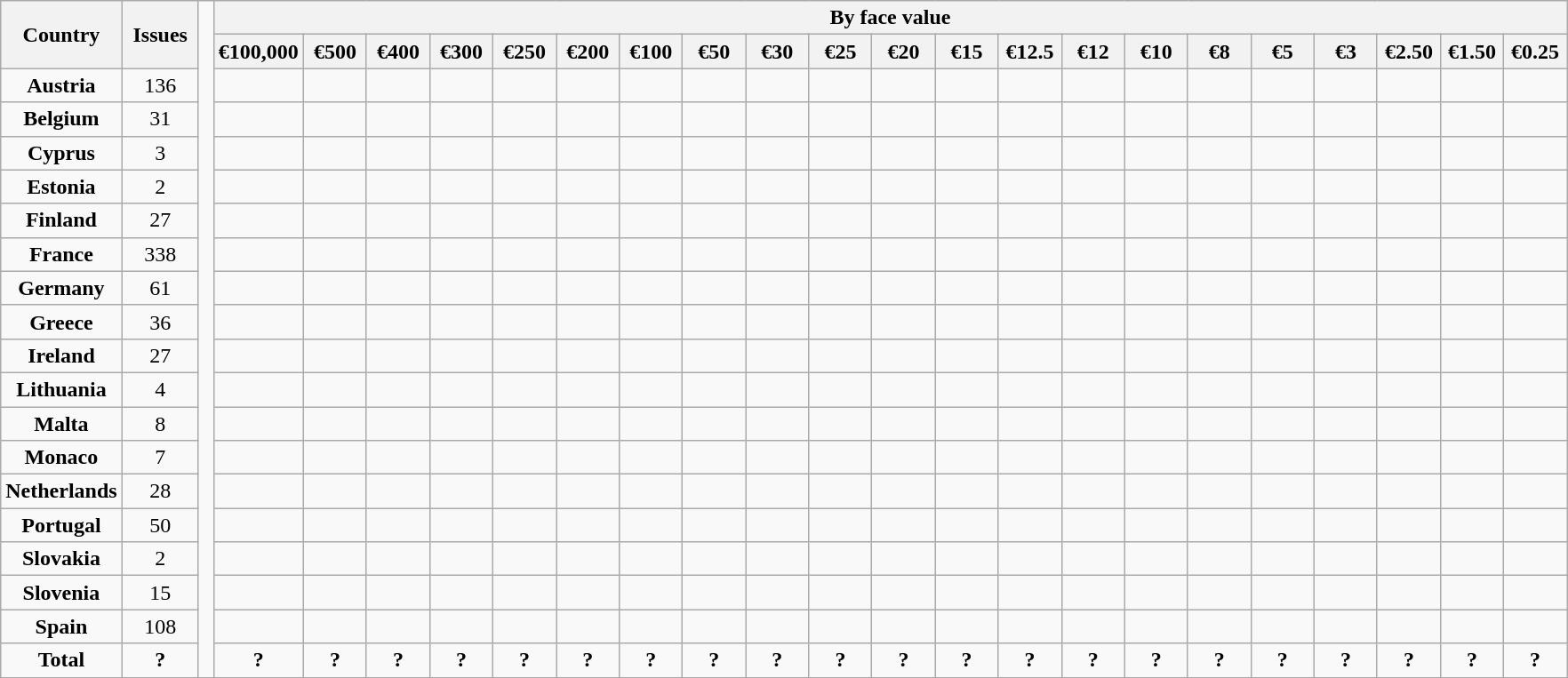<table class="wikitable" style="text-align: center;">
<tr>
<th rowspan=2  width=50px>Country</th>
<th rowspan=2  width=50px>Issues</th>
<td rowspan=20> </td>
<th colspan=21>By face value</th>
</tr>
<tr>
<th width=50px>€100,000</th>
<th width=40px>€500</th>
<th width=40px>€400</th>
<th width=40px>€300</th>
<th width=40px>€250</th>
<th width=40px>€200</th>
<th width=40px>€100</th>
<th width=40px>€50</th>
<th width=40px>€30</th>
<th width=40px>€25</th>
<th width=40px>€20</th>
<th width=40px>€15</th>
<th width=40px>€12.5</th>
<th width=40px>€12</th>
<th width=40px>€10</th>
<th width=40px>€8</th>
<th width=40px>€5</th>
<th width=40px>€3</th>
<th width=40px>€2.50</th>
<th width=40px>€1.50</th>
<th width=40px>€0.25</th>
</tr>
<tr>
<td style="text-align: center;"><strong>Austria</strong></td>
<td>136</td>
<td></td>
<td></td>
<td></td>
<td></td>
<td></td>
<td></td>
<td></td>
<td></td>
<td></td>
<td></td>
<td></td>
<td></td>
<td></td>
<td></td>
<td></td>
<td></td>
<td></td>
<td></td>
<td></td>
<td></td>
<td></td>
</tr>
<tr>
<td style="text-align: center;"><strong>Belgium</strong></td>
<td>31</td>
<td></td>
<td></td>
<td></td>
<td></td>
<td></td>
<td></td>
<td></td>
<td></td>
<td></td>
<td></td>
<td></td>
<td></td>
<td></td>
<td></td>
<td></td>
<td></td>
<td></td>
<td></td>
<td></td>
<td></td>
<td></td>
</tr>
<tr>
<td style="text-align: center;"><strong>Cyprus</strong></td>
<td>3</td>
<td></td>
<td></td>
<td></td>
<td></td>
<td></td>
<td></td>
<td></td>
<td></td>
<td></td>
<td></td>
<td></td>
<td></td>
<td></td>
<td></td>
<td></td>
<td></td>
<td></td>
<td></td>
<td></td>
<td></td>
<td></td>
</tr>
<tr>
<td style="text-align: center;"><strong>Estonia</strong></td>
<td>2</td>
<td></td>
<td></td>
<td></td>
<td></td>
<td></td>
<td></td>
<td></td>
<td></td>
<td></td>
<td></td>
<td></td>
<td></td>
<td></td>
<td></td>
<td></td>
<td></td>
<td></td>
<td></td>
<td></td>
<td></td>
<td></td>
</tr>
<tr>
<td style="text-align: center;"><strong>Finland</strong></td>
<td>27</td>
<td></td>
<td></td>
<td></td>
<td></td>
<td></td>
<td></td>
<td></td>
<td></td>
<td></td>
<td></td>
<td></td>
<td></td>
<td></td>
<td></td>
<td></td>
<td></td>
<td></td>
<td></td>
<td></td>
<td></td>
<td></td>
</tr>
<tr>
<td style="text-align: center;"><strong>France</strong></td>
<td>338</td>
<td></td>
<td></td>
<td></td>
<td></td>
<td></td>
<td></td>
<td></td>
<td></td>
<td></td>
<td></td>
<td></td>
<td></td>
<td></td>
<td></td>
<td></td>
<td></td>
<td></td>
<td></td>
<td></td>
<td></td>
<td></td>
</tr>
<tr>
<td style="text-align: center;"><strong>Germany</strong></td>
<td>61</td>
<td></td>
<td></td>
<td></td>
<td></td>
<td></td>
<td></td>
<td></td>
<td></td>
<td></td>
<td></td>
<td></td>
<td></td>
<td></td>
<td></td>
<td></td>
<td></td>
<td></td>
<td></td>
<td></td>
<td></td>
<td></td>
</tr>
<tr>
<td style="text-align: center;"><strong>Greece</strong></td>
<td>36</td>
<td></td>
<td></td>
<td></td>
<td></td>
<td></td>
<td></td>
<td></td>
<td></td>
<td></td>
<td></td>
<td></td>
<td></td>
<td></td>
<td></td>
<td></td>
<td></td>
<td></td>
<td></td>
<td></td>
<td></td>
<td></td>
</tr>
<tr>
<td style="text-align: center;"><strong>Ireland</strong></td>
<td>27</td>
<td></td>
<td></td>
<td></td>
<td></td>
<td></td>
<td></td>
<td></td>
<td></td>
<td></td>
<td></td>
<td></td>
<td></td>
<td></td>
<td></td>
<td></td>
<td></td>
<td></td>
<td></td>
<td></td>
<td></td>
<td></td>
</tr>
<tr>
<td style="text-align: center;"><strong>Lithuania</strong></td>
<td>4</td>
<td></td>
<td></td>
<td></td>
<td></td>
<td></td>
<td></td>
<td></td>
<td></td>
<td></td>
<td></td>
<td></td>
<td></td>
<td></td>
<td></td>
<td></td>
<td></td>
<td></td>
<td></td>
<td></td>
<td></td>
<td></td>
</tr>
<tr>
<td style="text-align: center;"><strong>Malta</strong></td>
<td>8</td>
<td></td>
<td></td>
<td></td>
<td></td>
<td></td>
<td></td>
<td></td>
<td></td>
<td></td>
<td></td>
<td></td>
<td></td>
<td></td>
<td></td>
<td></td>
<td></td>
<td></td>
<td></td>
<td></td>
<td></td>
<td></td>
</tr>
<tr>
<td style="text-align: center;"><strong>Monaco</strong></td>
<td>7</td>
<td></td>
<td></td>
<td></td>
<td></td>
<td></td>
<td></td>
<td></td>
<td></td>
<td></td>
<td></td>
<td></td>
<td></td>
<td></td>
<td></td>
<td></td>
<td></td>
<td></td>
<td></td>
<td></td>
<td></td>
<td></td>
</tr>
<tr>
<td style="text-align: center;"><strong>Netherlands</strong></td>
<td>28</td>
<td></td>
<td></td>
<td></td>
<td></td>
<td></td>
<td></td>
<td></td>
<td></td>
<td></td>
<td></td>
<td></td>
<td></td>
<td></td>
<td></td>
<td></td>
<td></td>
<td></td>
<td></td>
<td></td>
<td></td>
<td></td>
</tr>
<tr>
<td style="text-align: center;"><strong>Portugal</strong></td>
<td>50</td>
<td></td>
<td></td>
<td></td>
<td></td>
<td></td>
<td></td>
<td></td>
<td></td>
<td></td>
<td></td>
<td></td>
<td></td>
<td></td>
<td></td>
<td></td>
<td></td>
<td></td>
<td></td>
<td></td>
<td></td>
<td></td>
</tr>
<tr>
<td style="text-align: center;"><strong>Slovakia</strong></td>
<td>2</td>
<td></td>
<td></td>
<td></td>
<td></td>
<td></td>
<td></td>
<td></td>
<td></td>
<td></td>
<td></td>
<td></td>
<td></td>
<td></td>
<td></td>
<td></td>
<td></td>
<td></td>
<td></td>
<td></td>
<td></td>
<td></td>
</tr>
<tr>
<td style="text-align: center;"><strong>Slovenia</strong></td>
<td>15</td>
<td></td>
<td></td>
<td></td>
<td></td>
<td></td>
<td></td>
<td></td>
<td></td>
<td></td>
<td></td>
<td></td>
<td></td>
<td></td>
<td></td>
<td></td>
<td></td>
<td></td>
<td></td>
<td></td>
<td></td>
<td></td>
</tr>
<tr>
<td style="text-align: center;"><strong>Spain</strong></td>
<td>108</td>
<td></td>
<td></td>
<td></td>
<td></td>
<td></td>
<td></td>
<td></td>
<td></td>
<td></td>
<td></td>
<td></td>
<td></td>
<td></td>
<td></td>
<td></td>
<td></td>
<td></td>
<td></td>
<td></td>
<td></td>
<td></td>
</tr>
<tr>
<td style="text-align: center;"><strong>Total</strong></td>
<td><strong>?</strong></td>
<td><strong>?</strong></td>
<td><strong>?</strong></td>
<td><strong>?</strong></td>
<td><strong>?</strong></td>
<td><strong>?</strong></td>
<td><strong>?</strong></td>
<td><strong>?</strong></td>
<td><strong>?</strong></td>
<td><strong>?</strong></td>
<td><strong>?</strong></td>
<td><strong>?</strong></td>
<td><strong>?</strong></td>
<td><strong>?</strong></td>
<td><strong>?</strong></td>
<td><strong>?</strong></td>
<td><strong>?</strong></td>
<td><strong>?</strong></td>
<td><strong>?</strong></td>
<td><strong>?</strong></td>
<td><strong>?</strong></td>
<td><strong>?</strong></td>
</tr>
<tr>
</tr>
</table>
